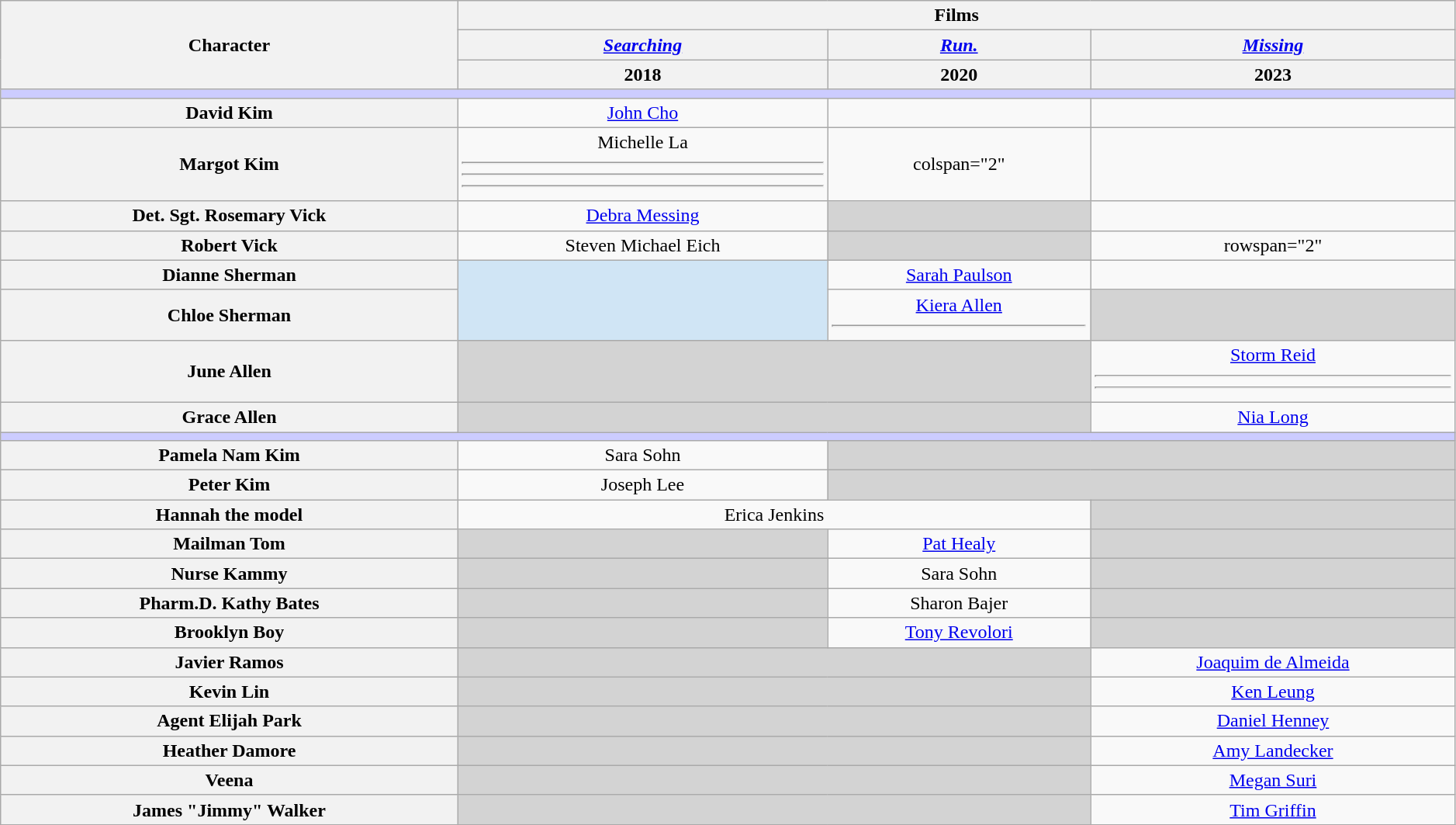<table class="wikitable" style="text-align:center; width:99%;">
<tr>
<th rowspan="3">Character</th>
<th colspan="4" style="text-align:center;">Films</th>
</tr>
<tr>
<th style="text-align:center;"><em><a href='#'>Searching</a></em></th>
<th style="text-align:center;"><em><a href='#'>Run.</a></em></th>
<th style="text-align:center;"><em><a href='#'>Missing</a></em></th>
</tr>
<tr>
<th>2018</th>
<th>2020</th>
<th>2023</th>
</tr>
<tr>
<th style="background-color:#ccccff;" colspan="4"></th>
</tr>
<tr>
<th>David Kim</th>
<td><a href='#'>John Cho</a></td>
<td></td>
<td></td>
</tr>
<tr>
<th>Margot Kim</th>
<td>Michelle La<hr><hr><hr></td>
<td>colspan="2" </td>
</tr>
<tr>
<th>Det. Sgt. Rosemary Vick</th>
<td><a href='#'>Debra Messing</a></td>
<td style="background:lightgrey;"> </td>
<td></td>
</tr>
<tr>
<th>Robert Vick</th>
<td>Steven Michael Eich</td>
<td style="background:lightgrey;"> </td>
<td>rowspan="2" </td>
</tr>
<tr>
<th>Dianne Sherman</th>
<td rowspan="2" style="background: #d0e5f5"></td>
<td><a href='#'>Sarah Paulson</a></td>
</tr>
<tr>
<th>Chloe Sherman</th>
<td><a href='#'>Kiera Allen</a><hr></td>
<td style="background:lightgrey;"> </td>
</tr>
<tr>
<th>June Allen</th>
<td colspan="2" style="background:lightgrey;"> </td>
<td><a href='#'>Storm Reid</a><hr><hr></td>
</tr>
<tr>
<th>Grace Allen<br></th>
<td colspan="2" style="background:lightgrey;"> </td>
<td><a href='#'>Nia Long</a></td>
</tr>
<tr>
<th style="background-color:#ccccff;" colspan="4"></th>
</tr>
<tr>
<th>Pamela Nam Kim</th>
<td>Sara Sohn</td>
<td colspan="2" style="background:lightgrey;"> </td>
</tr>
<tr>
<th>Peter Kim</th>
<td>Joseph Lee</td>
<td colspan="2" style="background:lightgrey;"> </td>
</tr>
<tr>
<th>Hannah the model <br></th>
<td colspan="2">Erica Jenkins</td>
<td style="background:lightgrey;"> </td>
</tr>
<tr>
<th>Mailman Tom</th>
<td style="background:lightgrey;"> </td>
<td><a href='#'>Pat Healy</a></td>
<td style="background:lightgrey;"> </td>
</tr>
<tr>
<th>Nurse Kammy</th>
<td style="background:lightgrey;"> </td>
<td>Sara Sohn</td>
<td style="background:lightgrey;"> </td>
</tr>
<tr>
<th>Pharm.D. Kathy Bates</th>
<td style="background:lightgrey;"> </td>
<td>Sharon Bajer</td>
<td style="background:lightgrey;"> </td>
</tr>
<tr>
<th>Brooklyn Boy</th>
<td style="background:lightgrey;"> </td>
<td><a href='#'>Tony Revolori</a></td>
<td style="background:lightgrey;"> </td>
</tr>
<tr>
<th>Javier Ramos</th>
<td colspan="2" style="background:lightgrey;"> </td>
<td><a href='#'>Joaquim de Almeida</a></td>
</tr>
<tr>
<th>Kevin Lin</th>
<td colspan="2" style="background:lightgrey;"> </td>
<td><a href='#'>Ken Leung</a></td>
</tr>
<tr>
<th>Agent Elijah Park</th>
<td colspan="2" style="background:lightgrey;"> </td>
<td><a href='#'>Daniel Henney</a></td>
</tr>
<tr>
<th>Heather Damore</th>
<td colspan="2" style="background:lightgrey;"> </td>
<td><a href='#'>Amy Landecker</a></td>
</tr>
<tr>
<th>Veena</th>
<td colspan="2" style="background:lightgrey;"> </td>
<td><a href='#'>Megan Suri</a></td>
</tr>
<tr>
<th>James "Jimmy" Walker</th>
<td colspan="2" style="background:lightgrey;"> </td>
<td><a href='#'>Tim Griffin</a></td>
</tr>
<tr>
</tr>
</table>
